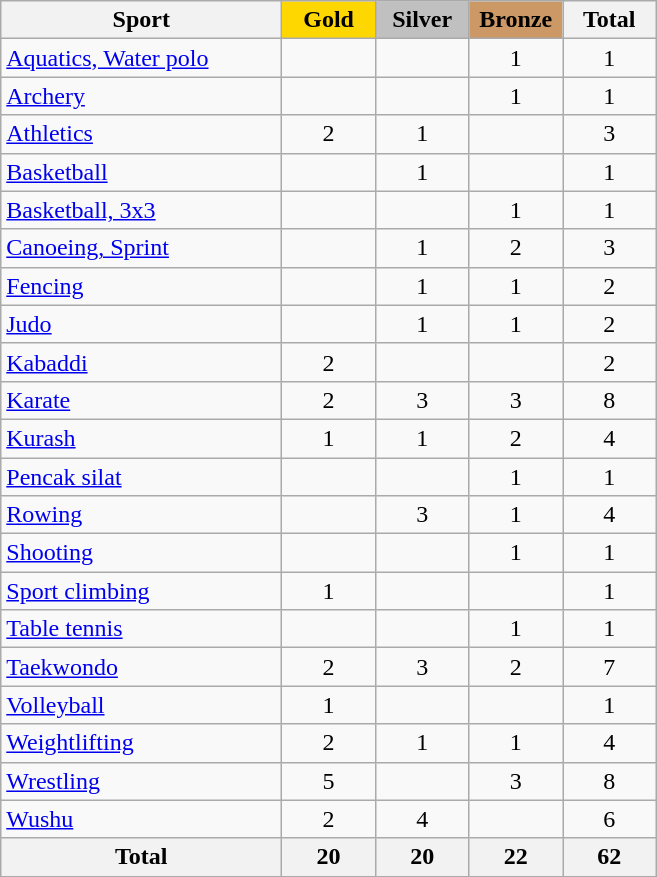<table class="wikitable sortable" style="text-align:center;">
<tr>
<th width=180>Sport</th>
<th scope="col" style="background:gold; width:55px;">Gold</th>
<th scope="col" style="background:silver; width:55px;">Silver</th>
<th scope="col" style="background:#cc9966; width:55px;">Bronze</th>
<th width=55>Total</th>
</tr>
<tr>
<td align=left><a href='#'>Aquatics, Water polo</a></td>
<td></td>
<td></td>
<td>1</td>
<td>1</td>
</tr>
<tr>
<td align=left><a href='#'>Archery</a></td>
<td></td>
<td></td>
<td>1</td>
<td>1</td>
</tr>
<tr>
<td align=left><a href='#'>Athletics</a></td>
<td>2</td>
<td>1</td>
<td></td>
<td>3</td>
</tr>
<tr>
<td align=left><a href='#'>Basketball</a></td>
<td></td>
<td>1</td>
<td></td>
<td>1</td>
</tr>
<tr>
<td align=left><a href='#'>Basketball, 3x3</a></td>
<td></td>
<td></td>
<td>1</td>
<td>1</td>
</tr>
<tr>
<td align=left><a href='#'>Canoeing, Sprint</a></td>
<td></td>
<td>1</td>
<td>2</td>
<td>3</td>
</tr>
<tr>
<td align=left><a href='#'>Fencing</a></td>
<td></td>
<td>1</td>
<td>1</td>
<td>2</td>
</tr>
<tr>
<td align=left><a href='#'>Judo</a></td>
<td></td>
<td>1</td>
<td>1</td>
<td>2</td>
</tr>
<tr>
<td align=left><a href='#'>Kabaddi</a></td>
<td>2</td>
<td></td>
<td></td>
<td>2</td>
</tr>
<tr>
<td align=left><a href='#'>Karate</a></td>
<td>2</td>
<td>3</td>
<td>3</td>
<td>8</td>
</tr>
<tr>
<td align=left><a href='#'>Kurash</a></td>
<td>1</td>
<td>1</td>
<td>2</td>
<td>4</td>
</tr>
<tr>
<td align=left><a href='#'>Pencak silat</a></td>
<td></td>
<td></td>
<td>1</td>
<td>1</td>
</tr>
<tr>
<td align=left><a href='#'>Rowing</a></td>
<td></td>
<td>3</td>
<td>1</td>
<td>4</td>
</tr>
<tr>
<td align=left><a href='#'>Shooting</a></td>
<td></td>
<td></td>
<td>1</td>
<td>1</td>
</tr>
<tr>
<td align=left><a href='#'>Sport climbing</a></td>
<td>1</td>
<td></td>
<td></td>
<td>1</td>
</tr>
<tr>
<td align=left><a href='#'>Table tennis</a></td>
<td></td>
<td></td>
<td>1</td>
<td>1</td>
</tr>
<tr>
<td align=left><a href='#'>Taekwondo</a></td>
<td>2</td>
<td>3</td>
<td>2</td>
<td>7</td>
</tr>
<tr>
<td align=left><a href='#'>Volleyball</a></td>
<td>1</td>
<td></td>
<td></td>
<td>1</td>
</tr>
<tr>
<td align=left><a href='#'>Weightlifting</a></td>
<td>2</td>
<td>1</td>
<td>1</td>
<td>4</td>
</tr>
<tr>
<td align=left><a href='#'>Wrestling</a></td>
<td>5</td>
<td></td>
<td>3</td>
<td>8</td>
</tr>
<tr>
<td align=left><a href='#'>Wushu</a></td>
<td>2</td>
<td>4</td>
<td></td>
<td>6</td>
</tr>
<tr class="sortbottom">
<th>Total</th>
<th>20</th>
<th>20</th>
<th>22</th>
<th>62</th>
</tr>
</table>
